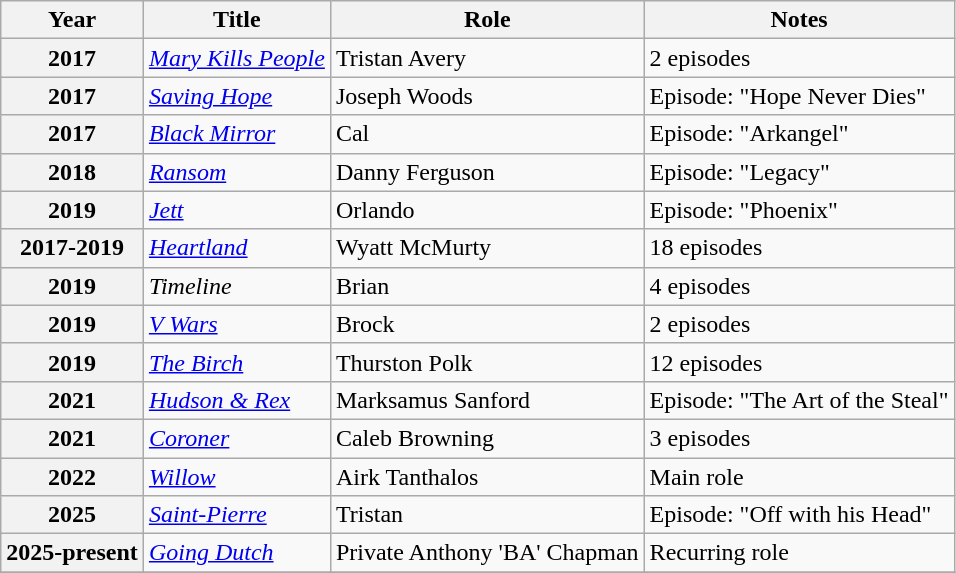<table class="wikitable plainrowheaders sortable">
<tr>
<th scope="col">Year</th>
<th scope="col">Title</th>
<th scope="col">Role</th>
<th scope="col" class="unsortable">Notes</th>
</tr>
<tr>
<th scope="row">2017</th>
<td><em><a href='#'>Mary Kills People</a></em></td>
<td>Tristan Avery</td>
<td>2 episodes</td>
</tr>
<tr>
<th scope="row">2017</th>
<td><em><a href='#'>Saving Hope</a></em></td>
<td>Joseph Woods</td>
<td>Episode: "Hope Never Dies"</td>
</tr>
<tr>
<th scope="row">2017</th>
<td><em><a href='#'>Black Mirror</a></em></td>
<td>Cal</td>
<td>Episode: "Arkangel"</td>
</tr>
<tr>
<th scope="row">2018</th>
<td><em><a href='#'>Ransom</a></em></td>
<td>Danny Ferguson</td>
<td>Episode: "Legacy"</td>
</tr>
<tr>
<th scope="row">2019</th>
<td><em><a href='#'>Jett</a></em></td>
<td>Orlando</td>
<td>Episode: "Phoenix"</td>
</tr>
<tr>
<th scope="row">2017-2019</th>
<td><em><a href='#'>Heartland</a></em></td>
<td>Wyatt McMurty</td>
<td>18 episodes</td>
</tr>
<tr>
<th scope="row">2019</th>
<td><em>Timeline</em></td>
<td>Brian</td>
<td>4 episodes</td>
</tr>
<tr>
<th scope="row">2019</th>
<td><em><a href='#'>V Wars</a></em></td>
<td>Brock</td>
<td>2 episodes</td>
</tr>
<tr>
<th scope="row">2019</th>
<td><em><a href='#'>The Birch</a></em></td>
<td>Thurston Polk</td>
<td>12 episodes</td>
</tr>
<tr>
<th scope="row">2021</th>
<td><em><a href='#'>Hudson & Rex</a></em></td>
<td>Marksamus Sanford</td>
<td>Episode: "The Art of the Steal"</td>
</tr>
<tr>
<th scope="row">2021</th>
<td><em><a href='#'>Coroner</a></em></td>
<td>Caleb Browning</td>
<td>3 episodes</td>
</tr>
<tr>
<th scope="row">2022</th>
<td><em><a href='#'>Willow</a></em></td>
<td>Airk Tanthalos</td>
<td>Main role</td>
</tr>
<tr>
<th scope="row">2025</th>
<td><em><a href='#'>Saint-Pierre</a></em></td>
<td>Tristan</td>
<td>Episode: "Off with his Head"</td>
</tr>
<tr>
<th scope="row">2025-present</th>
<td><em><a href='#'>Going Dutch</a></em></td>
<td>Private Anthony 'BA' Chapman</td>
<td>Recurring role</td>
</tr>
<tr>
</tr>
</table>
